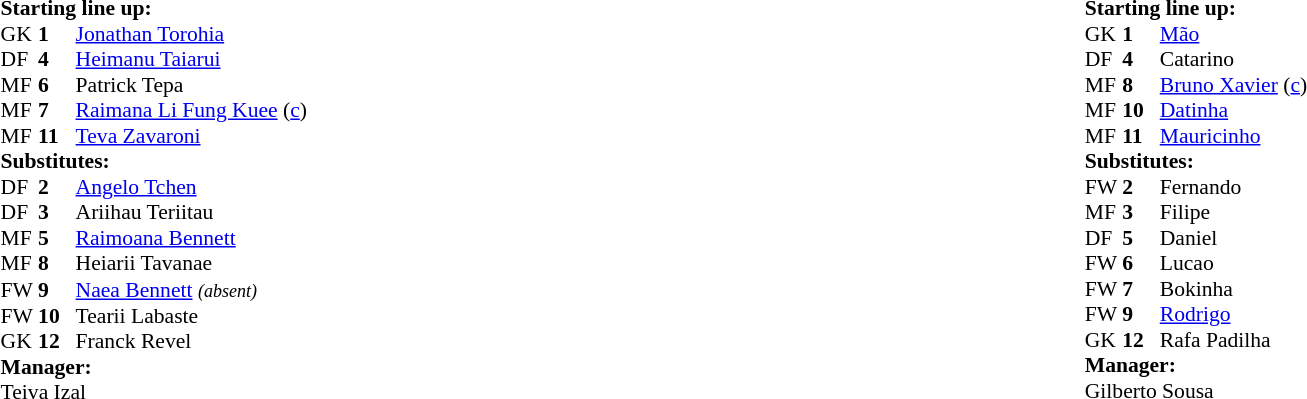<table width="100%">
<tr>
<td valign="top" width="40%"><br><table style="font-size: 90%" cellspacing="0" cellpadding="0" align=center>
<tr>
<td colspan=3><strong>Starting line up:</strong></td>
</tr>
<tr>
<th width=25></th>
<th width=25></th>
</tr>
<tr>
<th width=25></th>
<th width=25></th>
</tr>
<tr>
<td>GK</td>
<td><strong>1</strong></td>
<td><a href='#'>Jonathan Torohia</a></td>
</tr>
<tr>
<td>DF</td>
<td><strong>4</strong></td>
<td><a href='#'>Heimanu Taiarui</a></td>
</tr>
<tr>
<td>MF</td>
<td><strong>6</strong></td>
<td>Patrick Tepa</td>
</tr>
<tr>
<td>MF</td>
<td><strong>7</strong></td>
<td><a href='#'>Raimana Li Fung Kuee</a> (<a href='#'>c</a>)</td>
</tr>
<tr>
<td>MF</td>
<td><strong>11</strong></td>
<td><a href='#'>Teva Zavaroni</a></td>
</tr>
<tr>
<td colspan=3><strong>Substitutes:</strong></td>
</tr>
<tr>
<td>DF</td>
<td><strong>2</strong></td>
<td><a href='#'>Angelo Tchen</a> </td>
</tr>
<tr>
<td>DF</td>
<td><strong>3</strong></td>
<td>Ariihau Teriitau</td>
</tr>
<tr>
<td>MF</td>
<td><strong>5</strong></td>
<td><a href='#'>Raimoana Bennett</a> </td>
</tr>
<tr>
<td>MF</td>
<td><strong>8</strong></td>
<td>Heiarii Tavanae </td>
</tr>
<tr>
<td>FW</td>
<td><strong>9</strong></td>
<td><a href='#'>Naea Bennett</a> <small><em>(absent)<sup></sup></em></small></td>
</tr>
<tr>
<td>FW</td>
<td><strong>10</strong></td>
<td>Tearii Labaste </td>
</tr>
<tr>
<td>GK</td>
<td><strong>12</strong></td>
<td>Franck Revel</td>
</tr>
<tr>
<td colspan=3><strong>Manager:</strong></td>
</tr>
<tr>
<td colspan=4> Teiva Izal</td>
</tr>
</table>
</td>
<td valign="top"><br>










</td>
<td valign="top" width="50%"><br><table style="font-size: 90%" cellspacing="0" cellpadding="0" align=center>
<tr>
<td colspan=3><strong>Starting line up:</strong></td>
</tr>
<tr>
<th width=25></th>
<th width=25></th>
</tr>
<tr>
<th width=25></th>
<th width=25></th>
</tr>
<tr>
<td>GK</td>
<td><strong>1</strong></td>
<td><a href='#'>Mão</a></td>
</tr>
<tr>
<td>DF</td>
<td><strong>4</strong></td>
<td>Catarino</td>
</tr>
<tr>
<td>MF</td>
<td><strong>8</strong></td>
<td><a href='#'>Bruno Xavier</a> (<a href='#'>c</a>)</td>
</tr>
<tr>
<td>MF</td>
<td><strong>10</strong></td>
<td><a href='#'>Datinha</a></td>
</tr>
<tr>
<td>MF</td>
<td><strong>11</strong></td>
<td><a href='#'>Mauricinho</a></td>
</tr>
<tr>
<td colspan=3><strong>Substitutes:</strong></td>
</tr>
<tr>
<td>FW</td>
<td><strong>2</strong></td>
<td>Fernando </td>
</tr>
<tr>
<td>MF</td>
<td><strong>3</strong></td>
<td>Filipe </td>
</tr>
<tr>
<td>DF</td>
<td><strong>5</strong></td>
<td>Daniel </td>
</tr>
<tr>
<td>FW</td>
<td><strong>6</strong></td>
<td>Lucao </td>
</tr>
<tr>
<td>FW</td>
<td><strong>7</strong></td>
<td>Bokinha </td>
</tr>
<tr>
<td>FW</td>
<td><strong>9</strong></td>
<td><a href='#'>Rodrigo</a> </td>
</tr>
<tr>
<td>GK</td>
<td><strong>12</strong></td>
<td>Rafa Padilha </td>
</tr>
<tr>
<td colspan=3><strong>Manager:</strong></td>
</tr>
<tr>
<td colspan=4> Gilberto Sousa</td>
</tr>
</table>
</td>
</tr>
</table>
